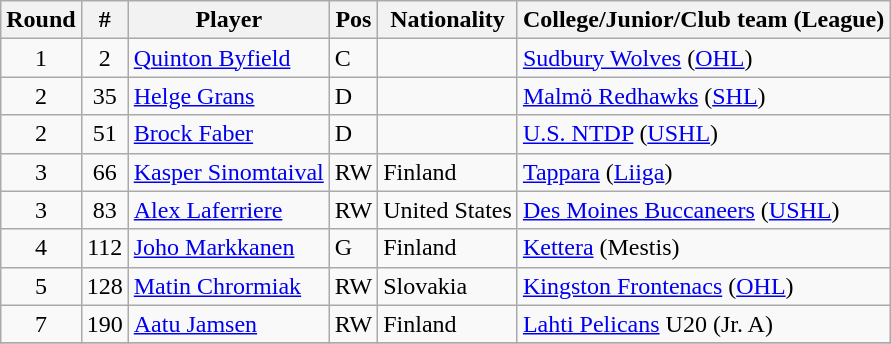<table class="wikitable">
<tr>
<th>Round</th>
<th>#</th>
<th>Player</th>
<th>Pos</th>
<th>Nationality</th>
<th>College/Junior/Club team (League)</th>
</tr>
<tr>
<td style="text-align:center;">1</td>
<td style="text-align:center;">2</td>
<td><a href='#'>Quinton Byfield</a></td>
<td>C</td>
<td></td>
<td><a href='#'>Sudbury Wolves</a> (<a href='#'>OHL</a>)</td>
</tr>
<tr>
<td style="text-align:center;">2</td>
<td style="text-align:center;">35</td>
<td><a href='#'>Helge Grans</a></td>
<td>D</td>
<td></td>
<td><a href='#'>Malmö Redhawks</a> (<a href='#'>SHL</a>)</td>
</tr>
<tr>
<td style="text-align:center;">2</td>
<td style="text-align:center;">51</td>
<td><a href='#'>Brock Faber</a></td>
<td>D</td>
<td></td>
<td><a href='#'>U.S. NTDP</a> (<a href='#'>USHL</a>)</td>
</tr>
<tr>
<td style="text-align:center;">3</td>
<td style="text-align:center;">66</td>
<td><a href='#'>Kasper Sinomtaival</a></td>
<td>RW</td>
<td> Finland</td>
<td><a href='#'>Tappara</a> (<a href='#'>Liiga</a>)</td>
</tr>
<tr>
<td style="text-align:center;">3</td>
<td style="text-align:center;">83</td>
<td><a href='#'>Alex Laferriere</a></td>
<td>RW</td>
<td> United States</td>
<td><a href='#'>Des Moines Buccaneers</a> (<a href='#'>USHL</a>)</td>
</tr>
<tr>
<td style="text-align:center;">4</td>
<td style="text-align:center;">112</td>
<td><a href='#'>Joho Markkanen</a></td>
<td>G</td>
<td> Finland</td>
<td><a href='#'>Kettera</a> (Mestis)</td>
</tr>
<tr>
<td style="text-align:center;">5</td>
<td style="text-align:center;">128</td>
<td><a href='#'>Matin Chrormiak</a></td>
<td>RW</td>
<td> Slovakia</td>
<td><a href='#'>Kingston Frontenacs</a> (<a href='#'>OHL</a>)</td>
</tr>
<tr>
<td style="text-align:center;">7</td>
<td style="text-align:center;">190</td>
<td><a href='#'>Aatu Jamsen</a></td>
<td>RW</td>
<td> Finland</td>
<td><a href='#'>Lahti Pelicans</a> U20 (Jr. A)</td>
</tr>
<tr>
</tr>
</table>
